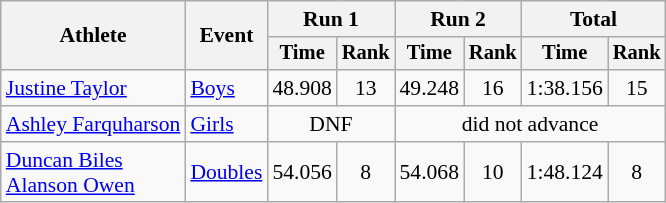<table class="wikitable" style="font-size:90%">
<tr>
<th rowspan="2">Athlete</th>
<th rowspan="2">Event</th>
<th colspan="2">Run 1</th>
<th colspan="2">Run 2</th>
<th colspan="2">Total</th>
</tr>
<tr style="font-size:95%">
<th>Time</th>
<th>Rank</th>
<th>Time</th>
<th>Rank</th>
<th>Time</th>
<th>Rank</th>
</tr>
<tr align=center>
<td align=left><a href='#'>Justine Taylor</a></td>
<td align=left><a href='#'>Boys</a></td>
<td>48.908</td>
<td>13</td>
<td>49.248</td>
<td>16</td>
<td>1:38.156</td>
<td>15</td>
</tr>
<tr align=center>
<td align=left><a href='#'>Ashley Farquharson</a></td>
<td align=left><a href='#'>Girls</a></td>
<td colspan=2>DNF</td>
<td colspan=4>did not advance</td>
</tr>
<tr align=center>
<td align=left><a href='#'>Duncan Biles</a><br><a href='#'>Alanson Owen</a></td>
<td align=left><a href='#'>Doubles</a></td>
<td>54.056</td>
<td>8</td>
<td>54.068</td>
<td>10</td>
<td>1:48.124</td>
<td>8</td>
</tr>
</table>
